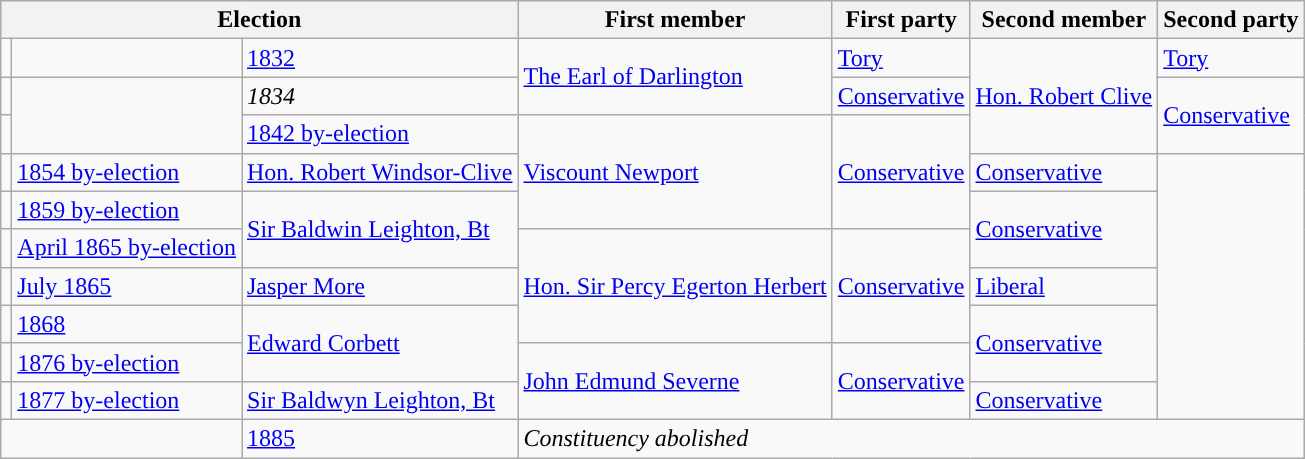<table class="wikitable">
<tr>
<th colspan="3">Election</th>
<th>First member</th>
<th>First party</th>
<th>Second member</th>
<th>Second party</th>
</tr>
<tr>
<td style="color:inherit;background-color: "></td>
<td style="color:inherit;background-color: "></td>
<td><a href='#'>1832</a></td>
<td rowspan="2"><a href='#'>The Earl of Darlington</a></td>
<td><a href='#'>Tory</a></td>
<td rowspan="3"><a href='#'>Hon. Robert Clive</a></td>
<td><a href='#'>Tory</a></td>
</tr>
<tr>
<td style="color:inherit;background-color: "></td>
<td rowspan="2" style="color:inherit;background-color: "></td>
<td><em>1834</em></td>
<td><a href='#'>Conservative</a></td>
<td rowspan="2"><a href='#'>Conservative</a></td>
</tr>
<tr>
<td style="color:inherit;background-color: "></td>
<td><a href='#'>1842 by-election</a></td>
<td rowspan="3"><a href='#'>Viscount Newport</a></td>
<td rowspan="3"><a href='#'>Conservative</a></td>
</tr>
<tr>
<td style="color:inherit;background-color: "></td>
<td><a href='#'>1854 by-election</a></td>
<td><a href='#'>Hon. Robert Windsor-Clive</a></td>
<td><a href='#'>Conservative</a></td>
</tr>
<tr>
<td style="color:inherit;background-color: "></td>
<td><a href='#'>1859 by-election</a></td>
<td rowspan="2"><a href='#'>Sir Baldwin Leighton, Bt</a></td>
<td rowspan="2"><a href='#'>Conservative</a></td>
</tr>
<tr>
<td style="color:inherit;background-color: "></td>
<td><a href='#'>April 1865 by-election</a></td>
<td rowspan="3"><a href='#'>Hon. Sir Percy Egerton Herbert</a></td>
<td rowspan="3"><a href='#'>Conservative</a></td>
</tr>
<tr>
<td style="color:inherit;background-color: "></td>
<td><a href='#'>July 1865</a></td>
<td><a href='#'>Jasper More</a></td>
<td><a href='#'>Liberal</a></td>
</tr>
<tr>
<td style="color:inherit;background-color: "></td>
<td><a href='#'>1868</a></td>
<td rowspan="2"><a href='#'>Edward Corbett</a></td>
<td rowspan="2"><a href='#'>Conservative</a></td>
</tr>
<tr>
<td style="color:inherit;background-color: "></td>
<td><a href='#'>1876 by-election</a></td>
<td rowspan="2"><a href='#'>John Edmund Severne</a></td>
<td rowspan="2"><a href='#'>Conservative</a></td>
</tr>
<tr>
<td style="color:inherit;background-color: "></td>
<td><a href='#'>1877 by-election</a></td>
<td><a href='#'>Sir Baldwyn Leighton, Bt</a></td>
<td><a href='#'>Conservative</a></td>
</tr>
<tr>
<td colspan="2"></td>
<td><a href='#'>1885</a></td>
<td colspan="4"><em>Constituency abolished</em></td>
</tr>
</table>
